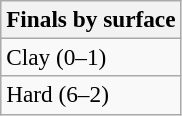<table class=wikitable style=font-size:97%>
<tr>
<th>Finals by surface</th>
</tr>
<tr>
<td>Clay (0–1)</td>
</tr>
<tr>
<td>Hard (6–2)</td>
</tr>
</table>
